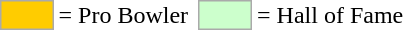<table>
<tr>
<td style="background-color:#FFCC00; border:1px solid #aaaaaa; width:2em;"></td>
<td>= Pro Bowler </td>
<td></td>
<td style="background-color:#CCFFCC; border:1px solid #aaaaaa; width:2em;"></td>
<td>= Hall of Fame</td>
</tr>
</table>
